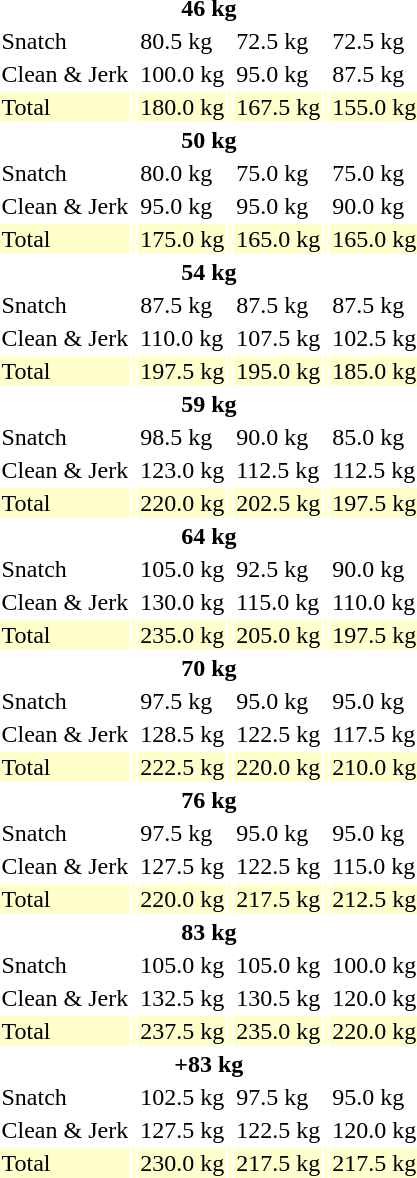<table>
<tr>
<th colspan=7>46 kg</th>
</tr>
<tr>
<td>Snatch</td>
<td></td>
<td>80.5 kg<br></td>
<td></td>
<td>72.5 kg</td>
<td></td>
<td>72.5 kg</td>
</tr>
<tr>
<td>Clean & Jerk</td>
<td></td>
<td>100.0 kg</td>
<td></td>
<td>95.0 kg</td>
<td></td>
<td>87.5 kg</td>
</tr>
<tr bgcolor=#ffffcc>
<td>Total</td>
<td></td>
<td>180.0 kg</td>
<td></td>
<td>167.5 kg</td>
<td></td>
<td>155.0 kg</td>
</tr>
<tr>
<th colspan=7>50 kg</th>
</tr>
<tr>
<td>Snatch</td>
<td></td>
<td>80.0 kg</td>
<td></td>
<td>75.0 kg</td>
<td></td>
<td>75.0 kg</td>
</tr>
<tr>
<td>Clean & Jerk</td>
<td></td>
<td>95.0 kg</td>
<td></td>
<td>95.0 kg</td>
<td></td>
<td>90.0 kg</td>
</tr>
<tr bgcolor=#ffffcc>
<td>Total</td>
<td></td>
<td>175.0 kg</td>
<td></td>
<td>165.0 kg</td>
<td></td>
<td>165.0 kg</td>
</tr>
<tr>
<th colspan=7>54 kg</th>
</tr>
<tr>
<td>Snatch</td>
<td></td>
<td>87.5 kg</td>
<td></td>
<td>87.5 kg</td>
<td></td>
<td>87.5 kg</td>
</tr>
<tr>
<td>Clean & Jerk</td>
<td></td>
<td>110.0 kg</td>
<td></td>
<td>107.5 kg</td>
<td></td>
<td>102.5 kg</td>
</tr>
<tr bgcolor=#ffffcc>
<td>Total</td>
<td></td>
<td>197.5 kg</td>
<td></td>
<td>195.0 kg</td>
<td></td>
<td>185.0 kg</td>
</tr>
<tr>
<th colspan=7>59 kg</th>
</tr>
<tr>
<td>Snatch</td>
<td></td>
<td>98.5 kg<br></td>
<td></td>
<td>90.0 kg</td>
<td></td>
<td>85.0 kg</td>
</tr>
<tr>
<td>Clean & Jerk</td>
<td></td>
<td>123.0 kg<br></td>
<td></td>
<td>112.5 kg</td>
<td></td>
<td>112.5 kg</td>
</tr>
<tr bgcolor=#ffffcc>
<td>Total</td>
<td></td>
<td>220.0 kg</td>
<td></td>
<td>202.5 kg</td>
<td></td>
<td>197.5 kg</td>
</tr>
<tr>
<th colspan=7>64 kg</th>
</tr>
<tr>
<td>Snatch</td>
<td></td>
<td>105.0 kg<br></td>
<td></td>
<td>92.5 kg</td>
<td></td>
<td>90.0 kg</td>
</tr>
<tr>
<td>Clean & Jerk</td>
<td></td>
<td>130.0 kg<br></td>
<td></td>
<td>115.0 kg</td>
<td></td>
<td>110.0 kg</td>
</tr>
<tr bgcolor=#ffffcc>
<td>Total</td>
<td></td>
<td>235.0 kg<br></td>
<td></td>
<td>205.0 kg</td>
<td></td>
<td>197.5 kg</td>
</tr>
<tr>
<th colspan=7>70 kg</th>
</tr>
<tr>
<td>Snatch</td>
<td></td>
<td>97.5 kg</td>
<td></td>
<td>95.0 kg</td>
<td></td>
<td>95.0 kg</td>
</tr>
<tr>
<td>Clean & Jerk</td>
<td></td>
<td>128.5 kg<br></td>
<td></td>
<td>122.5 kg</td>
<td></td>
<td>117.5 kg</td>
</tr>
<tr bgcolor=#ffffcc>
<td>Total</td>
<td></td>
<td>222.5 kg</td>
<td></td>
<td>220.0 kg</td>
<td></td>
<td>210.0 kg</td>
</tr>
<tr>
<th colspan=7>76 kg</th>
</tr>
<tr>
<td>Snatch</td>
<td></td>
<td>97.5 kg</td>
<td></td>
<td>95.0 kg</td>
<td></td>
<td>95.0 kg</td>
</tr>
<tr>
<td>Clean & Jerk</td>
<td></td>
<td>127.5 kg</td>
<td></td>
<td>122.5 kg</td>
<td></td>
<td>115.0 kg</td>
</tr>
<tr bgcolor=#ffffcc>
<td>Total</td>
<td></td>
<td>220.0 kg</td>
<td></td>
<td>217.5 kg</td>
<td></td>
<td>212.5 kg</td>
</tr>
<tr>
<th colspan=7>83 kg</th>
</tr>
<tr>
<td>Snatch</td>
<td></td>
<td>105.0 kg</td>
<td></td>
<td>105.0 kg</td>
<td></td>
<td>100.0 kg</td>
</tr>
<tr>
<td>Clean & Jerk</td>
<td></td>
<td>132.5 kg<br></td>
<td></td>
<td>130.5 kg</td>
<td></td>
<td>120.0 kg</td>
</tr>
<tr bgcolor=#ffffcc>
<td>Total</td>
<td></td>
<td>237.5 kg</td>
<td></td>
<td>235.0 kg</td>
<td></td>
<td>220.0 kg</td>
</tr>
<tr>
<th colspan=7>+83 kg</th>
</tr>
<tr>
<td>Snatch</td>
<td></td>
<td>102.5 kg</td>
<td></td>
<td>97.5 kg</td>
<td></td>
<td>95.0 kg</td>
</tr>
<tr>
<td>Clean & Jerk</td>
<td></td>
<td>127.5 kg</td>
<td></td>
<td>122.5 kg</td>
<td></td>
<td>120.0 kg</td>
</tr>
<tr bgcolor=#ffffcc>
<td>Total</td>
<td></td>
<td>230.0 kg</td>
<td></td>
<td>217.5 kg</td>
<td></td>
<td>217.5 kg</td>
</tr>
</table>
